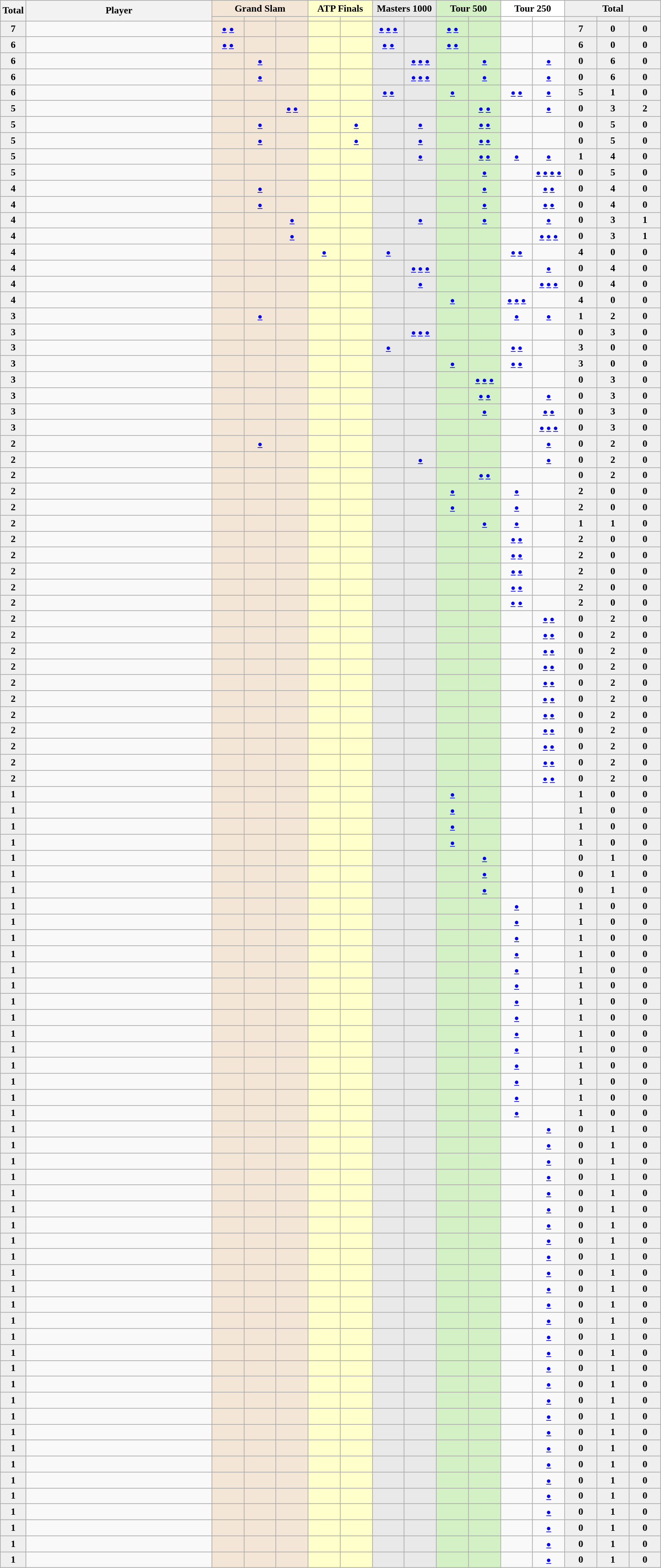<table class="sortable wikitable" style="font-size:90%">
<tr>
<th style="width:30px;" rowspan="2">Total</th>
<th style="width:270px;" rowspan="2">Player</th>
<th style="background-color:#f3e6d7;" colspan="3">Grand Slam</th>
<th style="background-color:#ffffcc;" colspan="2">ATP Finals</th>
<th style="background-color:#e9e9e9;" colspan="2">Masters 1000</th>
<th style="background-color:#d4f1c5;" colspan="2">Tour 500</th>
<th style="background-color:#ffffff;" colspan="2">Tour 250</th>
<th style="background-color:#efefef;" colspan="3">Total</th>
</tr>
<tr>
<th style="width:41px; background-color:#f3e6d7;"></th>
<th style="width:41px; background-color:#f3e6d7;"></th>
<th style="width:41px; background-color:#f3e6d7;"></th>
<th style="width:41px; background-color:#ffffcc;"></th>
<th style="width:41px; background-color:#ffffcc;"></th>
<th style="width:41px; background-color:#e9e9e9;"></th>
<th style="width:41px; background-color:#e9e9e9;"></th>
<th style="width:41px; background-color:#d4f1c5;"></th>
<th style="width:41px; background-color:#d4f1c5;"></th>
<th style="width:41px; background-color:#ffffff;"></th>
<th style="width:41px; background-color:#ffffff;"></th>
<th style="width:41px; background-color:#efefef;"></th>
<th style="width:41px; background-color:#efefef;"></th>
<th style="width:41px; background-color:#efefef;"></th>
</tr>
<tr align="center">
<td style="background:#efefef;"><strong>7</strong></td>
<td align="left"></td>
<td style="background:#F3E6D7;"> <small><a href='#'>●</a></small> <small><a href='#'>●</a></small></td>
<td style="background:#F3E6D7;"></td>
<td style="background:#F3E6D7;"></td>
<td style="background:#ffc;"></td>
<td style="background:#ffc;"></td>
<td style="background:#E9E9E9;"> <small><a href='#'>●</a> <a href='#'>●</a> <a href='#'>●</a></small></td>
<td style="background:#E9E9E9;"></td>
<td style="background:#D4F1C5;"> <small><a href='#'>●</a> <a href='#'>●</a></small></td>
<td style="background:#D4F1C5;"></td>
<td></td>
<td></td>
<td style="background:#efefef;"><strong>7</strong></td>
<td style="background:#efefef;"><strong>0</strong></td>
<td style="background:#efefef;"><strong>0</strong></td>
</tr>
<tr align="center">
<td style="background:#efefef;"><strong>6</strong></td>
<td align="left"></td>
<td style="background:#F3E6D7;"> <small><a href='#'>●</a> <a href='#'>●</a></small></td>
<td style="background:#F3E6D7;"></td>
<td style="background:#F3E6D7;"></td>
<td style="background:#ffc;"></td>
<td style="background:#ffc;"></td>
<td style="background:#E9E9E9;"> <small><a href='#'>●</a></small> <small><a href='#'>●</a></small></td>
<td style="background:#E9E9E9;"></td>
<td style="background:#D4F1C5;"> <small><a href='#'>●</a> <a href='#'>●</a></small></td>
<td style="background:#D4F1C5;"></td>
<td></td>
<td></td>
<td style="background:#efefef;"><strong>6</strong></td>
<td style="background:#efefef;"><strong>0</strong></td>
<td style="background:#efefef;"><strong>0</strong></td>
</tr>
<tr align="center">
<td style="background:#efefef;"><strong>6</strong></td>
<td align="left"></td>
<td style="background:#F3E6D7;"></td>
<td style="background:#F3E6D7;"><small><a href='#'>●</a></small></td>
<td style="background:#F3E6D7;"></td>
<td style="background:#ffc;"></td>
<td style="background:#ffc;"></td>
<td style="background:#E9E9E9;"></td>
<td style="background:#E9E9E9;"><small><a href='#'>●</a> <a href='#'>●</a> <a href='#'>●</a></small></td>
<td style="background:#D4F1C5;"></td>
<td style="background:#D4F1C5;"><small><a href='#'>●</a></small></td>
<td></td>
<td> <small><a href='#'>●</a></small></td>
<td style="background:#efefef;"><strong>0</strong></td>
<td style="background:#efefef;"><strong>6</strong></td>
<td style="background:#efefef;"><strong>0</strong></td>
</tr>
<tr align="center">
<td style="background:#efefef;"><strong>6</strong></td>
<td align="left"></td>
<td style="background:#F3E6D7;"></td>
<td style="background:#F3E6D7;"><small><a href='#'>●</a></small></td>
<td style="background:#F3E6D7;"></td>
<td style="background:#ffc;"></td>
<td style="background:#ffc;"></td>
<td style="background:#E9E9E9;"></td>
<td style="background:#E9E9E9;"><small><a href='#'>●</a> <a href='#'>●</a> <a href='#'>●</a></small></td>
<td style="background:#D4F1C5;"></td>
<td style="background:#D4F1C5;"><small><a href='#'>●</a></small></td>
<td></td>
<td> <small><a href='#'>●</a></small></td>
<td style="background:#efefef;"><strong>0</strong></td>
<td style="background:#efefef;"><strong>6</strong></td>
<td style="background:#efefef;"><strong>0</strong></td>
</tr>
<tr align="center">
<td style="background:#efefef;"><strong>6</strong></td>
<td align="left"></td>
<td style="background:#F3E6D7;"></td>
<td style="background:#F3E6D7;"></td>
<td style="background:#F3E6D7;"></td>
<td style="background:#ffc;"></td>
<td style="background:#ffc;"></td>
<td style="background:#E9E9E9;"> <small><a href='#'>●</a> <a href='#'>●</a></small></td>
<td style="background:#E9E9E9;"></td>
<td style="background:#D4F1C5;"> <small><a href='#'>●</a></small></td>
<td style="background:#D4F1C5;"></td>
<td> <small><a href='#'>●</a> <a href='#'>●</a></small></td>
<td>  <small><a href='#'>●</a></small></td>
<td style="background:#efefef;"><strong>5</strong></td>
<td style="background:#efefef;"><strong>1</strong></td>
<td style="background:#efefef;"><strong>0</strong></td>
</tr>
<tr align="center">
<td style="background:#efefef;"><strong>5</strong></td>
<td align="left"></td>
<td style="background:#F3E6D7;"></td>
<td style="background:#F3E6D7;"></td>
<td style="background:#F3E6D7;"> <small><a href='#'>●</a> <a href='#'>●</a></small></td>
<td style="background:#ffc;"></td>
<td style="background:#ffc;"></td>
<td style="background:#E9E9E9;"></td>
<td style="background:#E9E9E9;"></td>
<td style="background:#D4F1C5;"></td>
<td style="background:#D4F1C5;"> <small><a href='#'>●</a></small> <small><a href='#'>●</a></small></td>
<td></td>
<td><small><a href='#'>●</a></small></td>
<td style="background:#efefef;"><strong>0</strong></td>
<td style="background:#efefef;"><strong>3</strong></td>
<td style="background:#efefef;"><strong>2</strong></td>
</tr>
<tr align="center">
<td style="background:#efefef;"><strong>5</strong></td>
<td align="left"></td>
<td style="background:#F3E6D7;"></td>
<td style="background:#F3E6D7;"><small><a href='#'>●</a></small></td>
<td style="background:#F3E6D7;"></td>
<td style="background:#ffc;"></td>
<td style="background:#ffc;"> <small><a href='#'>●</a></small></td>
<td style="background:#E9E9E9;"></td>
<td style="background:#E9E9E9;"><small><a href='#'>●</a></small></td>
<td style="background:#D4F1C5;"></td>
<td style="background:#D4F1C5;"><small><a href='#'>●</a> <a href='#'>●</a></small></td>
<td></td>
<td></td>
<td style="background:#efefef;"><strong>0</strong></td>
<td style="background:#efefef;"><strong>5</strong></td>
<td style="background:#efefef;"><strong>0</strong></td>
</tr>
<tr align="center">
<td style="background:#efefef;"><strong>5</strong></td>
<td align="left"></td>
<td style="background:#F3E6D7;"></td>
<td style="background:#F3E6D7;"><small><a href='#'>●</a></small></td>
<td style="background:#F3E6D7;"></td>
<td style="background:#ffc;"></td>
<td style="background:#ffc;"> <small><a href='#'>●</a></small></td>
<td style="background:#E9E9E9;"></td>
<td style="background:#E9E9E9;"> <small><a href='#'>●</a></small></td>
<td style="background:#D4F1C5;"></td>
<td style="background:#D4F1C5;"><small><a href='#'>●</a> <a href='#'>●</a></small></td>
<td></td>
<td></td>
<td style="background:#efefef;"><strong>0</strong></td>
<td style="background:#efefef;"><strong>5</strong></td>
<td style="background:#efefef;"><strong>0</strong></td>
</tr>
<tr align="center">
<td style="background:#efefef;"><strong>5</strong></td>
<td align="left"></td>
<td style="background:#F3E6D7;"></td>
<td style="background:#F3E6D7;"></td>
<td style="background:#F3E6D7;"></td>
<td style="background:#ffc;"></td>
<td style="background:#ffc;"></td>
<td style="background:#E9E9E9;"></td>
<td style="background:#E9E9E9;"> <small><a href='#'>●</a></small></td>
<td style="background:#D4F1C5;"></td>
<td style="background:#D4F1C5;"> <small><a href='#'>●</a> <a href='#'>●</a></small></td>
<td> <small><a href='#'>●</a></small></td>
<td> <small><a href='#'>●</a></small></td>
<td style="background:#efefef;"><strong>1</strong></td>
<td style="background:#efefef;"><strong>4</strong></td>
<td style="background:#efefef;"><strong>0</strong></td>
</tr>
<tr align="center">
<td style="background:#efefef;"><strong>5</strong></td>
<td align="left"></td>
<td style="background:#F3E6D7;"></td>
<td style="background:#F3E6D7;"></td>
<td style="background:#F3E6D7;"></td>
<td style="background:#ffc;"></td>
<td style="background:#ffc;"></td>
<td style="background:#E9E9E9;"></td>
<td style="background:#E9E9E9;"></td>
<td style="background:#D4F1C5;"></td>
<td style="background:#D4F1C5;"><small><a href='#'>●</a></small></td>
<td></td>
<td>  <small><a href='#'>●</a> <a href='#'>●</a> <a href='#'>●</a> <a href='#'>●</a></small></td>
<td style="background:#efefef;"><strong>0</strong></td>
<td style="background:#efefef;"><strong>5</strong></td>
<td style="background:#efefef;"><strong>0</strong></td>
</tr>
<tr align="center">
<td style="background:#efefef;"><strong>4</strong></td>
<td align="left"></td>
<td style="background:#F3E6D7;"></td>
<td style="background:#F3E6D7;"> <small><a href='#'>●</a></small></td>
<td style="background:#F3E6D7;"></td>
<td style="background:#ffc;"></td>
<td style="background:#ffc;"></td>
<td style="background:#E9E9E9;"></td>
<td style="background:#E9E9E9;"></td>
<td style="background:#D4F1C5;"></td>
<td style="background:#D4F1C5;"> <small><a href='#'>●</a></small></td>
<td></td>
<td> <small><a href='#'>●</a> <a href='#'>●</a></small></td>
<td style="background:#efefef;"><strong>0</strong></td>
<td style="background:#efefef;"><strong>4</strong></td>
<td style="background:#efefef;"><strong>0</strong></td>
</tr>
<tr align="center">
<td style="background:#efefef;"><strong>4</strong></td>
<td align="left"></td>
<td style="background:#F3E6D7;"></td>
<td style="background:#F3E6D7;"> <small><a href='#'>●</a></small></td>
<td style="background:#F3E6D7;"></td>
<td style="background:#ffc;"></td>
<td style="background:#ffc;"></td>
<td style="background:#E9E9E9;"></td>
<td style="background:#E9E9E9;"></td>
<td style="background:#D4F1C5;"></td>
<td style="background:#D4F1C5;"> <small><a href='#'>●</a></small></td>
<td></td>
<td> <small><a href='#'>●</a> <a href='#'>●</a></small></td>
<td style="background:#efefef;"><strong>0</strong></td>
<td style="background:#efefef;"><strong>4</strong></td>
<td style="background:#efefef;"><strong>0</strong></td>
</tr>
<tr align="center">
<td style="background:#efefef;"><strong>4</strong></td>
<td align="left"></td>
<td style="background:#F3E6D7;"></td>
<td style="background:#F3E6D7;"></td>
<td style="background:#F3E6D7;"><small><a href='#'>●</a></small></td>
<td style="background:#ffc;"></td>
<td style="background:#ffc;"></td>
<td style="background:#E9E9E9;"></td>
<td style="background:#E9E9E9;"> <small><a href='#'>●</a></small></td>
<td style="background:#D4F1C5;"></td>
<td style="background:#D4F1C5;"> <small><a href='#'>●</a></small></td>
<td></td>
<td>  <small><a href='#'>●</a></small></td>
<td style="background:#efefef;"><strong>0</strong></td>
<td style="background:#efefef;"><strong>3</strong></td>
<td style="background:#efefef;"><strong>1</strong></td>
</tr>
<tr align="center">
<td style="background:#efefef;"><strong>4</strong></td>
<td align="left"></td>
<td style="background:#F3E6D7;"></td>
<td style="background:#F3E6D7;"></td>
<td style="background:#F3E6D7;"><small><a href='#'>●</a></small></td>
<td style="background:#ffc;"></td>
<td style="background:#ffc;"></td>
<td style="background:#E9E9E9;"></td>
<td style="background:#E9E9E9;"></td>
<td style="background:#D4F1C5;"></td>
<td style="background:#D4F1C5;"></td>
<td></td>
<td> <small><a href='#'>●</a> <a href='#'>●</a> <a href='#'>●</a></small></td>
<td style="background:#efefef;"><strong>0</strong></td>
<td style="background:#efefef;"><strong>3</strong></td>
<td style="background:#efefef;"><strong>1</strong></td>
</tr>
<tr align="center">
<td style="background:#efefef;"><strong>4</strong></td>
<td align="left"></td>
<td style="background:#F3E6D7;"></td>
<td style="background:#F3E6D7;"></td>
<td style="background:#F3E6D7;"></td>
<td style="background:#ffc;"> <small><a href='#'>●</a></small></td>
<td style="background:#ffc;"></td>
<td style="background:#E9E9E9;"> <small><a href='#'>●</a></small></td>
<td style="background:#E9E9E9;"></td>
<td style="background:#D4F1C5;"></td>
<td style="background:#D4F1C5;"></td>
<td> <small><a href='#'>●</a> <a href='#'>●</a></small></td>
<td></td>
<td style="background:#efefef;"><strong>4</strong></td>
<td style="background:#efefef;"><strong>0</strong></td>
<td style="background:#efefef;"><strong>0</strong></td>
</tr>
<tr align="center">
<td style="background:#efefef;"><strong>4</strong></td>
<td align="left"></td>
<td style="background:#F3E6D7;"></td>
<td style="background:#F3E6D7;"></td>
<td style="background:#F3E6D7;"></td>
<td style="background:#ffc;"></td>
<td style="background:#ffc;"></td>
<td style="background:#E9E9E9;"></td>
<td style="background:#E9E9E9;"> <small><a href='#'>●</a> <a href='#'>●</a> <a href='#'>●</a></small></td>
<td style="background:#D4F1C5;"></td>
<td style="background:#D4F1C5;"></td>
<td></td>
<td>  <small><a href='#'>●</a></small></td>
<td style="background:#efefef;"><strong>0</strong></td>
<td style="background:#efefef;"><strong>4</strong></td>
<td style="background:#efefef;"><strong>0</strong></td>
</tr>
<tr align="center">
<td style="background:#efefef;"><strong>4</strong></td>
<td align="left"></td>
<td style="background:#F3E6D7;"></td>
<td style="background:#F3E6D7;"></td>
<td style="background:#F3E6D7;"></td>
<td style="background:#ffc;"></td>
<td style="background:#ffc;"></td>
<td style="background:#E9E9E9;"></td>
<td style="background:#E9E9E9;"><small><a href='#'>●</a></small></td>
<td style="background:#D4F1C5;"></td>
<td style="background:#D4F1C5;"></td>
<td></td>
<td>  <small><a href='#'>●</a> <a href='#'>●</a> <a href='#'>●</a></small></td>
<td style="background:#efefef;"><strong>0</strong></td>
<td style="background:#efefef;"><strong>4</strong></td>
<td style="background:#efefef;"><strong>0</strong></td>
</tr>
<tr align="center">
<td style="background:#efefef;"><strong>4</strong></td>
<td align="left"></td>
<td style="background:#F3E6D7;"></td>
<td style="background:#F3E6D7;"></td>
<td style="background:#F3E6D7;"></td>
<td style="background:#ffc;"></td>
<td style="background:#ffc;"></td>
<td style="background:#E9E9E9;"></td>
<td style="background:#E9E9E9;"></td>
<td style="background:#D4F1C5;"><small><a href='#'>●</a></small></td>
<td style="background:#D4F1C5;"></td>
<td> <small><a href='#'>●</a> <a href='#'>●</a> <a href='#'>●</a></small></td>
<td></td>
<td style="background:#efefef;"><strong>4</strong></td>
<td style="background:#efefef;"><strong>0</strong></td>
<td style="background:#efefef;"><strong>0</strong></td>
</tr>
<tr align="center">
<td style="background:#efefef;"><strong>3</strong></td>
<td align="left"></td>
<td style="background:#F3E6D7;"></td>
<td style="background:#F3E6D7;"> <small><a href='#'>●</a></small></td>
<td style="background:#F3E6D7;"></td>
<td style="background:#ffc;"></td>
<td style="background:#ffc;"></td>
<td style="background:#E9E9E9;"></td>
<td style="background:#E9E9E9;"></td>
<td style="background:#D4F1C5;"></td>
<td style="background:#D4F1C5;"></td>
<td> <small><a href='#'>●</a></small></td>
<td> <small><a href='#'>●</a></small></td>
<td style="background:#efefef;"><strong>1</strong></td>
<td style="background:#efefef;"><strong>2</strong></td>
<td style="background:#efefef;"><strong>0</strong></td>
</tr>
<tr align="center">
<td style="background:#efefef;"><strong>3</strong></td>
<td align="left"></td>
<td style="background:#F3E6D7;"></td>
<td style="background:#F3E6D7;"></td>
<td style="background:#F3E6D7;"></td>
<td style="background:#ffc;"></td>
<td style="background:#ffc;"></td>
<td style="background:#E9E9E9;"></td>
<td style="background:#E9E9E9;"> <small><a href='#'>●</a> <a href='#'>●</a> <a href='#'>●</a></small></td>
<td style="background:#D4F1C5;"></td>
<td style="background:#D4F1C5;"></td>
<td></td>
<td></td>
<td style="background:#efefef;"><strong>0</strong></td>
<td style="background:#efefef;"><strong>3</strong></td>
<td style="background:#efefef;"><strong>0</strong></td>
</tr>
<tr align="center">
<td style="background:#efefef;"><strong>3</strong></td>
<td align="left"></td>
<td style="background:#F3E6D7;"></td>
<td style="background:#F3E6D7;"></td>
<td style="background:#F3E6D7;"></td>
<td style="background:#ffc;"></td>
<td style="background:#ffc;"></td>
<td style="background:#E9E9E9;"> <small><a href='#'>●</a></small></td>
<td style="background:#E9E9E9;"></td>
<td style="background:#D4F1C5;"></td>
<td style="background:#D4F1C5;"></td>
<td> <small><a href='#'>●</a> <a href='#'>●</a></small></td>
<td></td>
<td style="background:#efefef;"><strong>3</strong></td>
<td style="background:#efefef;"><strong>0</strong></td>
<td style="background:#efefef;"><strong>0</strong></td>
</tr>
<tr align="center">
<td style="background:#efefef;"><strong>3</strong></td>
<td align="left"></td>
<td style="background:#F3E6D7;"></td>
<td style="background:#F3E6D7;"></td>
<td style="background:#F3E6D7;"></td>
<td style="background:#ffc;"></td>
<td style="background:#ffc;"></td>
<td style="background:#E9E9E9;"></td>
<td style="background:#E9E9E9;"></td>
<td style="background:#D4F1C5;"> <small><a href='#'>●</a></small></td>
<td style="background:#D4F1C5;"></td>
<td> <small><a href='#'>●</a> <a href='#'>●</a></small></td>
<td></td>
<td style="background:#efefef;"><strong>3</strong></td>
<td style="background:#efefef;"><strong>0</strong></td>
<td style="background:#efefef;"><strong>0</strong></td>
</tr>
<tr align="center">
<td style="background:#efefef;"><strong>3</strong></td>
<td align="left"></td>
<td style="background:#F3E6D7;"></td>
<td style="background:#F3E6D7;"></td>
<td style="background:#F3E6D7;"></td>
<td style="background:#ffc;"></td>
<td style="background:#ffc;"></td>
<td style="background:#E9E9E9;"></td>
<td style="background:#E9E9E9;"></td>
<td style="background:#D4F1C5;"></td>
<td style="background:#D4F1C5;"> <small><a href='#'>●</a> <a href='#'>●</a> <a href='#'>●</a></small></td>
<td></td>
<td></td>
<td style="background:#efefef;"><strong>0</strong></td>
<td style="background:#efefef;"><strong>3</strong></td>
<td style="background:#efefef;"><strong>0</strong></td>
</tr>
<tr align="center">
<td style="background:#efefef;"><strong>3</strong></td>
<td align="left"></td>
<td style="background:#F3E6D7;"></td>
<td style="background:#F3E6D7;"></td>
<td style="background:#F3E6D7;"></td>
<td style="background:#ffc;"></td>
<td style="background:#ffc;"></td>
<td style="background:#E9E9E9;"></td>
<td style="background:#E9E9E9;"></td>
<td style="background:#D4F1C5;"></td>
<td style="background:#D4F1C5;"> <small><a href='#'>●</a></small> <small><a href='#'>●</a></small></td>
<td></td>
<td><small><a href='#'>●</a></small></td>
<td style="background:#efefef;"><strong>0</strong></td>
<td style="background:#efefef;"><strong>3</strong></td>
<td style="background:#efefef;"><strong>0</strong></td>
</tr>
<tr align="center">
<td style="background:#efefef;"><strong>3</strong></td>
<td align="left"></td>
<td style="background:#F3E6D7;"></td>
<td style="background:#F3E6D7;"></td>
<td style="background:#F3E6D7;"></td>
<td style="background:#ffc;"></td>
<td style="background:#ffc;"></td>
<td style="background:#E9E9E9;"></td>
<td style="background:#E9E9E9;"></td>
<td style="background:#D4F1C5;"></td>
<td style="background:#D4F1C5;"><small><a href='#'>●</a></small></td>
<td></td>
<td>  <small><a href='#'>●</a> <a href='#'>●</a></small></td>
<td style="background:#efefef;"><strong>0</strong></td>
<td style="background:#efefef;"><strong>3</strong></td>
<td style="background:#efefef;"><strong>0</strong></td>
</tr>
<tr align="center">
<td style="background:#efefef;"><strong>3</strong></td>
<td align="left"></td>
<td style="background:#F3E6D7;"></td>
<td style="background:#F3E6D7;"></td>
<td style="background:#F3E6D7;"></td>
<td style="background:#ffc;"></td>
<td style="background:#ffc;"></td>
<td style="background:#E9E9E9;"></td>
<td style="background:#E9E9E9;"></td>
<td style="background:#D4F1C5;"></td>
<td style="background:#D4F1C5;"></td>
<td></td>
<td>  <small><a href='#'>●</a> <a href='#'>●</a> <a href='#'>●</a></small></td>
<td style="background:#efefef;"><strong>0</strong></td>
<td style="background:#efefef;"><strong>3</strong></td>
<td style="background:#efefef;"><strong>0</strong></td>
</tr>
<tr align="center">
<td style="background:#efefef;"><strong>2</strong></td>
<td align="left"></td>
<td style="background:#F3E6D7;"></td>
<td style="background:#F3E6D7;"> <small><a href='#'>●</a></small></td>
<td style="background:#F3E6D7;"></td>
<td style="background:#ffc;"></td>
<td style="background:#ffc;"></td>
<td style="background:#E9E9E9;"></td>
<td style="background:#E9E9E9;"></td>
<td style="background:#D4F1C5;"></td>
<td style="background:#D4F1C5;"></td>
<td></td>
<td>  <small><a href='#'>●</a></small></td>
<td style="background:#efefef;"><strong>0</strong></td>
<td style="background:#efefef;"><strong>2</strong></td>
<td style="background:#efefef;"><strong>0</strong></td>
</tr>
<tr align="center">
<td style="background:#efefef;"><strong>2</strong></td>
<td align="left"></td>
<td style="background:#F3E6D7;"></td>
<td style="background:#F3E6D7;"></td>
<td style="background:#F3E6D7;"></td>
<td style="background:#ffc;"></td>
<td style="background:#ffc;"></td>
<td style="background:#E9E9E9;"></td>
<td style="background:#E9E9E9;"><small><a href='#'>●</a></small></td>
<td style="background:#D4F1C5;"></td>
<td style="background:#D4F1C5;"></td>
<td></td>
<td>  <small><a href='#'>●</a></small></td>
<td style="background:#efefef;"><strong>0</strong></td>
<td style="background:#efefef;"><strong>2</strong></td>
<td style="background:#efefef;"><strong>0</strong></td>
</tr>
<tr align="center">
<td style="background:#efefef;"><strong>2</strong></td>
<td align="left"></td>
<td style="background:#F3E6D7;"></td>
<td style="background:#F3E6D7;"></td>
<td style="background:#F3E6D7;"></td>
<td style="background:#ffc;"></td>
<td style="background:#ffc;"></td>
<td style="background:#E9E9E9;"></td>
<td style="background:#E9E9E9;"></td>
<td style="background:#D4F1C5;"></td>
<td style="background:#D4F1C5;"> <small><a href='#'>●</a> <a href='#'>●</a></small></td>
<td></td>
<td></td>
<td style="background:#efefef;"><strong>0</strong></td>
<td style="background:#efefef;"><strong>2</strong></td>
<td style="background:#efefef;"><strong>0</strong></td>
</tr>
<tr align="center">
<td style="background:#efefef;"><strong>2</strong></td>
<td align="left"></td>
<td style="background:#F3E6D7;"></td>
<td style="background:#F3E6D7;"></td>
<td style="background:#F3E6D7;"></td>
<td style="background:#ffc;"></td>
<td style="background:#ffc;"></td>
<td style="background:#E9E9E9;"></td>
<td style="background:#E9E9E9;"></td>
<td style="background:#D4F1C5;"> <small><a href='#'>●</a></small></td>
<td style="background:#D4F1C5;"></td>
<td> <small><a href='#'>●</a></small></td>
<td></td>
<td style="background:#efefef;"><strong>2</strong></td>
<td style="background:#efefef;"><strong>0</strong></td>
<td style="background:#efefef;"><strong>0</strong></td>
</tr>
<tr align="center">
<td style="background:#efefef;"><strong>2</strong></td>
<td align="left"></td>
<td style="background:#F3E6D7;"></td>
<td style="background:#F3E6D7;"></td>
<td style="background:#F3E6D7;"></td>
<td style="background:#ffc;"></td>
<td style="background:#ffc;"></td>
<td style="background:#E9E9E9;"></td>
<td style="background:#E9E9E9;"></td>
<td style="background:#D4F1C5;"> <small><a href='#'>●</a></small></td>
<td style="background:#D4F1C5;"></td>
<td> <small><a href='#'>●</a></small></td>
<td></td>
<td style="background:#efefef;"><strong>2</strong></td>
<td style="background:#efefef;"><strong>0</strong></td>
<td style="background:#efefef;"><strong>0</strong></td>
</tr>
<tr align="center">
<td style="background:#efefef;"><strong>2</strong></td>
<td align="left"></td>
<td style="background:#F3E6D7;"></td>
<td style="background:#F3E6D7;"></td>
<td style="background:#F3E6D7;"></td>
<td style="background:#ffc;"></td>
<td style="background:#ffc;"></td>
<td style="background:#E9E9E9;"></td>
<td style="background:#E9E9E9;"></td>
<td style="background:#D4F1C5;"></td>
<td style="background:#D4F1C5;"> <small><a href='#'>●</a></small></td>
<td> <small><a href='#'>●</a></small></td>
<td></td>
<td style="background:#efefef;"><strong>1</strong></td>
<td style="background:#efefef;"><strong>1</strong></td>
<td style="background:#efefef;"><strong>0</strong></td>
</tr>
<tr align="center">
<td style="background:#efefef;"><strong>2</strong></td>
<td align="left"></td>
<td style="background:#F3E6D7;"></td>
<td style="background:#F3E6D7;"></td>
<td style="background:#F3E6D7;"></td>
<td style="background:#ffc;"></td>
<td style="background:#ffc;"></td>
<td style="background:#E9E9E9;"></td>
<td style="background:#E9E9E9;"></td>
<td style="background:#D4F1C5;"></td>
<td style="background:#D4F1C5;"></td>
<td> <small><a href='#'>●</a> <a href='#'>●</a></small></td>
<td></td>
<td style="background:#efefef;"><strong>2</strong></td>
<td style="background:#efefef;"><strong>0</strong></td>
<td style="background:#efefef;"><strong>0</strong></td>
</tr>
<tr align="center">
<td style="background:#efefef;"><strong>2</strong></td>
<td align="left"></td>
<td style="background:#F3E6D7;"></td>
<td style="background:#F3E6D7;"></td>
<td style="background:#F3E6D7;"></td>
<td style="background:#ffc;"></td>
<td style="background:#ffc;"></td>
<td style="background:#E9E9E9;"></td>
<td style="background:#E9E9E9;"></td>
<td style="background:#D4F1C5;"></td>
<td style="background:#D4F1C5;"></td>
<td> <small><a href='#'>●</a> <a href='#'>●</a></small></td>
<td></td>
<td style="background:#efefef;"><strong>2</strong></td>
<td style="background:#efefef;"><strong>0</strong></td>
<td style="background:#efefef;"><strong>0</strong></td>
</tr>
<tr align="center">
<td style="background:#efefef;"><strong>2</strong></td>
<td align="left"></td>
<td style="background:#F3E6D7;"></td>
<td style="background:#F3E6D7;"></td>
<td style="background:#F3E6D7;"></td>
<td style="background:#ffc;"></td>
<td style="background:#ffc;"></td>
<td style="background:#E9E9E9;"></td>
<td style="background:#E9E9E9;"></td>
<td style="background:#D4F1C5;"></td>
<td style="background:#D4F1C5;"></td>
<td> <small><a href='#'>●</a> <a href='#'>●</a></small></td>
<td></td>
<td style="background:#efefef;"><strong>2</strong></td>
<td style="background:#efefef;"><strong>0</strong></td>
<td style="background:#efefef;"><strong>0</strong></td>
</tr>
<tr align="center">
<td style="background:#efefef;"><strong>2</strong></td>
<td align="left"></td>
<td style="background:#F3E6D7;"></td>
<td style="background:#F3E6D7;"></td>
<td style="background:#F3E6D7;"></td>
<td style="background:#ffc;"></td>
<td style="background:#ffc;"></td>
<td style="background:#E9E9E9;"></td>
<td style="background:#E9E9E9;"></td>
<td style="background:#D4F1C5;"></td>
<td style="background:#D4F1C5;"></td>
<td> <small><a href='#'>●</a> <a href='#'>●</a></small></td>
<td></td>
<td style="background:#efefef;"><strong>2</strong></td>
<td style="background:#efefef;"><strong>0</strong></td>
<td style="background:#efefef;"><strong>0</strong></td>
</tr>
<tr align="center">
<td style="background:#efefef;"><strong>2</strong></td>
<td align="left"></td>
<td style="background:#F3E6D7;"></td>
<td style="background:#F3E6D7;"></td>
<td style="background:#F3E6D7;"></td>
<td style="background:#ffc;"></td>
<td style="background:#ffc;"></td>
<td style="background:#E9E9E9;"></td>
<td style="background:#E9E9E9;"></td>
<td style="background:#D4F1C5;"></td>
<td style="background:#D4F1C5;"></td>
<td> <small><a href='#'>●</a></small> <small><a href='#'>●</a></small></td>
<td></td>
<td style="background:#efefef;"><strong>2</strong></td>
<td style="background:#efefef;"><strong>0</strong></td>
<td style="background:#efefef;"><strong>0</strong></td>
</tr>
<tr align="center">
<td style="background:#efefef;"><strong>2</strong></td>
<td align="left"></td>
<td style="background:#F3E6D7;"></td>
<td style="background:#F3E6D7;"></td>
<td style="background:#F3E6D7;"></td>
<td style="background:#ffc;"></td>
<td style="background:#ffc;"></td>
<td style="background:#E9E9E9;"></td>
<td style="background:#E9E9E9;"></td>
<td style="background:#D4F1C5;"></td>
<td style="background:#D4F1C5;"></td>
<td></td>
<td>  <small><a href='#'>●</a> <a href='#'>●</a></small></td>
<td style="background:#efefef;"><strong>0</strong></td>
<td style="background:#efefef;"><strong>2</strong></td>
<td style="background:#efefef;"><strong>0</strong></td>
</tr>
<tr align="center">
<td style="background:#efefef;"><strong>2</strong></td>
<td align="left"></td>
<td style="background:#F3E6D7;"></td>
<td style="background:#F3E6D7;"></td>
<td style="background:#F3E6D7;"></td>
<td style="background:#ffc;"></td>
<td style="background:#ffc;"></td>
<td style="background:#E9E9E9;"></td>
<td style="background:#E9E9E9;"></td>
<td style="background:#D4F1C5;"></td>
<td style="background:#D4F1C5;"></td>
<td></td>
<td>  <small><a href='#'>●</a> <a href='#'>●</a></small></td>
<td style="background:#efefef;"><strong>0</strong></td>
<td style="background:#efefef;"><strong>2</strong></td>
<td style="background:#efefef;"><strong>0</strong></td>
</tr>
<tr align="center">
<td style="background:#efefef;"><strong>2</strong></td>
<td align="left"></td>
<td style="background:#F3E6D7;"></td>
<td style="background:#F3E6D7;"></td>
<td style="background:#F3E6D7;"></td>
<td style="background:#ffc;"></td>
<td style="background:#ffc;"></td>
<td style="background:#E9E9E9;"></td>
<td style="background:#E9E9E9;"></td>
<td style="background:#D4F1C5;"></td>
<td style="background:#D4F1C5;"></td>
<td></td>
<td><small><a href='#'>●</a> <a href='#'>●</a></small></td>
<td style="background:#efefef;"><strong>0</strong></td>
<td style="background:#efefef;"><strong>2</strong></td>
<td style="background:#efefef;"><strong>0</strong></td>
</tr>
<tr align="center">
<td style="background:#efefef;"><strong>2</strong></td>
<td align="left"></td>
<td style="background:#F3E6D7;"></td>
<td style="background:#F3E6D7;"></td>
<td style="background:#F3E6D7;"></td>
<td style="background:#ffc;"></td>
<td style="background:#ffc;"></td>
<td style="background:#E9E9E9;"></td>
<td style="background:#E9E9E9;"></td>
<td style="background:#D4F1C5;"></td>
<td style="background:#D4F1C5;"></td>
<td></td>
<td><small><a href='#'>●</a> <a href='#'>●</a></small></td>
<td style="background:#efefef;"><strong>0</strong></td>
<td style="background:#efefef;"><strong>2</strong></td>
<td style="background:#efefef;"><strong>0</strong></td>
</tr>
<tr align="center">
<td style="background:#efefef;"><strong>2</strong></td>
<td align="left"></td>
<td style="background:#F3E6D7;"></td>
<td style="background:#F3E6D7;"></td>
<td style="background:#F3E6D7;"></td>
<td style="background:#ffc;"></td>
<td style="background:#ffc;"></td>
<td style="background:#E9E9E9;"></td>
<td style="background:#E9E9E9;"></td>
<td style="background:#D4F1C5;"></td>
<td style="background:#D4F1C5;"></td>
<td></td>
<td>  <small><a href='#'>●</a> <a href='#'>●</a></small></td>
<td style="background:#efefef;"><strong>0</strong></td>
<td style="background:#efefef;"><strong>2</strong></td>
<td style="background:#efefef;"><strong>0</strong></td>
</tr>
<tr align="center">
<td style="background:#efefef;"><strong>2</strong></td>
<td align="left"></td>
<td style="background:#F3E6D7;"></td>
<td style="background:#F3E6D7;"></td>
<td style="background:#F3E6D7;"></td>
<td style="background:#ffc;"></td>
<td style="background:#ffc;"></td>
<td style="background:#E9E9E9;"></td>
<td style="background:#E9E9E9;"></td>
<td style="background:#D4F1C5;"></td>
<td style="background:#D4F1C5;"></td>
<td></td>
<td> <small><a href='#'>●</a></small> <small><a href='#'>●</a></small></td>
<td style="background:#efefef;"><strong>0</strong></td>
<td style="background:#efefef;"><strong>2</strong></td>
<td style="background:#efefef;"><strong>0</strong></td>
</tr>
<tr align="center">
<td style="background:#efefef;"><strong>2</strong></td>
<td align="left"></td>
<td style="background:#F3E6D7;"></td>
<td style="background:#F3E6D7;"></td>
<td style="background:#F3E6D7;"></td>
<td style="background:#ffc;"></td>
<td style="background:#ffc;"></td>
<td style="background:#E9E9E9;"></td>
<td style="background:#E9E9E9;"></td>
<td style="background:#D4F1C5;"></td>
<td style="background:#D4F1C5;"></td>
<td></td>
<td>  <small><a href='#'>●</a> <a href='#'>●</a></small></td>
<td style="background:#efefef;"><strong>0</strong></td>
<td style="background:#efefef;"><strong>2</strong></td>
<td style="background:#efefef;"><strong>0</strong></td>
</tr>
<tr align="center">
<td style="background:#efefef;"><strong>2</strong></td>
<td align="left"></td>
<td style="background:#F3E6D7;"></td>
<td style="background:#F3E6D7;"></td>
<td style="background:#F3E6D7;"></td>
<td style="background:#ffc;"></td>
<td style="background:#ffc;"></td>
<td style="background:#E9E9E9;"></td>
<td style="background:#E9E9E9;"></td>
<td style="background:#D4F1C5;"></td>
<td style="background:#D4F1C5;"></td>
<td></td>
<td>  <small><a href='#'>●</a> <a href='#'>●</a></small></td>
<td style="background:#efefef;"><strong>0</strong></td>
<td style="background:#efefef;"><strong>2</strong></td>
<td style="background:#efefef;"><strong>0</strong></td>
</tr>
<tr align="center">
<td style="background:#efefef;"><strong>2</strong></td>
<td align="left"></td>
<td style="background:#F3E6D7;"></td>
<td style="background:#F3E6D7;"></td>
<td style="background:#F3E6D7;"></td>
<td style="background:#ffc;"></td>
<td style="background:#ffc;"></td>
<td style="background:#E9E9E9;"></td>
<td style="background:#E9E9E9;"></td>
<td style="background:#D4F1C5;"></td>
<td style="background:#D4F1C5;"></td>
<td></td>
<td>  <small><a href='#'>●</a> <a href='#'>●</a></small></td>
<td style="background:#efefef;"><strong>0</strong></td>
<td style="background:#efefef;"><strong>2</strong></td>
<td style="background:#efefef;"><strong>0</strong></td>
</tr>
<tr align="center">
<td style="background:#efefef;"><strong>2</strong></td>
<td align="left"></td>
<td style="background:#F3E6D7;"></td>
<td style="background:#F3E6D7;"></td>
<td style="background:#F3E6D7;"></td>
<td style="background:#ffc;"></td>
<td style="background:#ffc;"></td>
<td style="background:#E9E9E9;"></td>
<td style="background:#E9E9E9;"></td>
<td style="background:#D4F1C5;"></td>
<td style="background:#D4F1C5;"></td>
<td></td>
<td>  <small><a href='#'>●</a> <a href='#'>●</a></small></td>
<td style="background:#efefef;"><strong>0</strong></td>
<td style="background:#efefef;"><strong>2</strong></td>
<td style="background:#efefef;"><strong>0</strong></td>
</tr>
<tr align="center">
<td style="background:#efefef;"><strong>2</strong></td>
<td align="left"></td>
<td style="background:#F3E6D7;"></td>
<td style="background:#F3E6D7;"></td>
<td style="background:#F3E6D7;"></td>
<td style="background:#ffc;"></td>
<td style="background:#ffc;"></td>
<td style="background:#E9E9E9;"></td>
<td style="background:#E9E9E9;"></td>
<td style="background:#D4F1C5;"></td>
<td style="background:#D4F1C5;"></td>
<td></td>
<td>  <small><a href='#'>●</a></small> <small><a href='#'>●</a></small></td>
<td style="background:#efefef;"><strong>0</strong></td>
<td style="background:#efefef;"><strong>2</strong></td>
<td style="background:#efefef;"><strong>0</strong></td>
</tr>
<tr align="center">
<td style="background:#efefef;"><strong>1</strong></td>
<td align="left"></td>
<td style="background:#F3E6D7;"></td>
<td style="background:#F3E6D7;"></td>
<td style="background:#F3E6D7;"></td>
<td style="background:#ffc;"></td>
<td style="background:#ffc;"></td>
<td style="background:#E9E9E9;"></td>
<td style="background:#E9E9E9;"></td>
<td style="background:#D4F1C5;"> <small><a href='#'>●</a></small></td>
<td style="background:#D4F1C5;"></td>
<td></td>
<td></td>
<td style="background:#efefef;"><strong>1</strong></td>
<td style="background:#efefef;"><strong>0</strong></td>
<td style="background:#efefef;"><strong>0</strong></td>
</tr>
<tr align="center">
<td style="background:#efefef;"><strong>1</strong></td>
<td align="left"></td>
<td style="background:#F3E6D7;"></td>
<td style="background:#F3E6D7;"></td>
<td style="background:#F3E6D7;"></td>
<td style="background:#ffc;"></td>
<td style="background:#ffc;"></td>
<td style="background:#E9E9E9;"></td>
<td style="background:#E9E9E9;"></td>
<td style="background:#D4F1C5;"> <small><a href='#'>●</a></small></td>
<td style="background:#D4F1C5;"></td>
<td></td>
<td></td>
<td style="background:#efefef;"><strong>1</strong></td>
<td style="background:#efefef;"><strong>0</strong></td>
<td style="background:#efefef;"><strong>0</strong></td>
</tr>
<tr align="center">
<td style="background:#efefef;"><strong>1</strong></td>
<td align="left"></td>
<td style="background:#F3E6D7;"></td>
<td style="background:#F3E6D7;"></td>
<td style="background:#F3E6D7;"></td>
<td style="background:#ffc;"></td>
<td style="background:#ffc;"></td>
<td style="background:#E9E9E9;"></td>
<td style="background:#E9E9E9;"></td>
<td style="background:#D4F1C5;"> <small><a href='#'>●</a></small></td>
<td style="background:#D4F1C5;"></td>
<td></td>
<td></td>
<td style="background:#efefef;"><strong>1</strong></td>
<td style="background:#efefef;"><strong>0</strong></td>
<td style="background:#efefef;"><strong>0</strong></td>
</tr>
<tr align="center">
<td style="background:#efefef;"><strong>1</strong></td>
<td align="left"></td>
<td style="background:#F3E6D7;"></td>
<td style="background:#F3E6D7;"></td>
<td style="background:#F3E6D7;"></td>
<td style="background:#ffc;"></td>
<td style="background:#ffc;"></td>
<td style="background:#E9E9E9;"></td>
<td style="background:#E9E9E9;"></td>
<td style="background:#D4F1C5;"> <small><a href='#'>●</a></small></td>
<td style="background:#D4F1C5;"></td>
<td></td>
<td></td>
<td style="background:#efefef;"><strong>1</strong></td>
<td style="background:#efefef;"><strong>0</strong></td>
<td style="background:#efefef;"><strong>0</strong></td>
</tr>
<tr align="center">
<td style="background:#efefef;"><strong>1</strong></td>
<td align="left"></td>
<td style="background:#F3E6D7;"></td>
<td style="background:#F3E6D7;"></td>
<td style="background:#F3E6D7;"></td>
<td style="background:#ffc;"></td>
<td style="background:#ffc;"></td>
<td style="background:#E9E9E9;"></td>
<td style="background:#E9E9E9;"></td>
<td style="background:#D4F1C5;"></td>
<td style="background:#D4F1C5;"> <small><a href='#'>●</a></small></td>
<td></td>
<td></td>
<td style="background:#efefef;"><strong>0</strong></td>
<td style="background:#efefef;"><strong>1</strong></td>
<td style="background:#efefef;"><strong>0</strong></td>
</tr>
<tr align="center">
<td style="background:#efefef;"><strong>1</strong></td>
<td align="left"></td>
<td style="background:#F3E6D7;"></td>
<td style="background:#F3E6D7;"></td>
<td style="background:#F3E6D7;"></td>
<td style="background:#ffc;"></td>
<td style="background:#ffc;"></td>
<td style="background:#E9E9E9;"></td>
<td style="background:#E9E9E9;"></td>
<td style="background:#D4F1C5;"></td>
<td style="background:#D4F1C5;"><small><a href='#'>●</a></small></td>
<td></td>
<td></td>
<td style="background:#efefef;"><strong>0</strong></td>
<td style="background:#efefef;"><strong>1</strong></td>
<td style="background:#efefef;"><strong>0</strong></td>
</tr>
<tr align="center">
<td style="background:#efefef;"><strong>1</strong></td>
<td align="left"></td>
<td style="background:#F3E6D7;"></td>
<td style="background:#F3E6D7;"></td>
<td style="background:#F3E6D7;"></td>
<td style="background:#ffc;"></td>
<td style="background:#ffc;"></td>
<td style="background:#E9E9E9;"></td>
<td style="background:#E9E9E9;"></td>
<td style="background:#D4F1C5;"></td>
<td style="background:#D4F1C5;"> <small><a href='#'>●</a></small></td>
<td></td>
<td></td>
<td style="background:#efefef;"><strong>0</strong></td>
<td style="background:#efefef;"><strong>1</strong></td>
<td style="background:#efefef;"><strong>0</strong></td>
</tr>
<tr align="center">
<td style="background:#efefef;"><strong>1</strong></td>
<td align="left"></td>
<td style="background:#F3E6D7;"></td>
<td style="background:#F3E6D7;"></td>
<td style="background:#F3E6D7;"></td>
<td style="background:#ffc;"></td>
<td style="background:#ffc;"></td>
<td style="background:#E9E9E9;"></td>
<td style="background:#E9E9E9;"></td>
<td style="background:#D4F1C5;"></td>
<td style="background:#D4F1C5;"></td>
<td> <small><a href='#'>●</a></small></td>
<td></td>
<td style="background:#efefef;"><strong>1</strong></td>
<td style="background:#efefef;"><strong>0</strong></td>
<td style="background:#efefef;"><strong>0</strong></td>
</tr>
<tr align="center">
<td style="background:#efefef;"><strong>1</strong></td>
<td align="left"></td>
<td style="background:#F3E6D7;"></td>
<td style="background:#F3E6D7;"></td>
<td style="background:#F3E6D7;"></td>
<td style="background:#ffc;"></td>
<td style="background:#ffc;"></td>
<td style="background:#E9E9E9;"></td>
<td style="background:#E9E9E9;"></td>
<td style="background:#D4F1C5;"></td>
<td style="background:#D4F1C5;"></td>
<td> <small><a href='#'>●</a></small></td>
<td></td>
<td style="background:#efefef;"><strong>1</strong></td>
<td style="background:#efefef;"><strong>0</strong></td>
<td style="background:#efefef;"><strong>0</strong></td>
</tr>
<tr align="center">
<td style="background:#efefef;"><strong>1</strong></td>
<td align="left"></td>
<td style="background:#F3E6D7;"></td>
<td style="background:#F3E6D7;"></td>
<td style="background:#F3E6D7;"></td>
<td style="background:#ffc;"></td>
<td style="background:#ffc;"></td>
<td style="background:#E9E9E9;"></td>
<td style="background:#E9E9E9;"></td>
<td style="background:#D4F1C5;"></td>
<td style="background:#D4F1C5;"></td>
<td> <small><a href='#'>●</a></small></td>
<td></td>
<td style="background:#efefef;"><strong>1</strong></td>
<td style="background:#efefef;"><strong>0</strong></td>
<td style="background:#efefef;"><strong>0</strong></td>
</tr>
<tr align="center">
<td style="background:#efefef;"><strong>1</strong></td>
<td align="left"></td>
<td style="background:#F3E6D7;"></td>
<td style="background:#F3E6D7;"></td>
<td style="background:#F3E6D7;"></td>
<td style="background:#ffc;"></td>
<td style="background:#ffc;"></td>
<td style="background:#E9E9E9;"></td>
<td style="background:#E9E9E9;"></td>
<td style="background:#D4F1C5;"></td>
<td style="background:#D4F1C5;"></td>
<td> <small><a href='#'>●</a></small></td>
<td></td>
<td style="background:#efefef;"><strong>1</strong></td>
<td style="background:#efefef;"><strong>0</strong></td>
<td style="background:#efefef;"><strong>0</strong></td>
</tr>
<tr align="center">
<td style="background:#efefef;"><strong>1</strong></td>
<td align="left"></td>
<td style="background:#F3E6D7;"></td>
<td style="background:#F3E6D7;"></td>
<td style="background:#F3E6D7;"></td>
<td style="background:#ffc;"></td>
<td style="background:#ffc;"></td>
<td style="background:#E9E9E9;"></td>
<td style="background:#E9E9E9;"></td>
<td style="background:#D4F1C5;"></td>
<td style="background:#D4F1C5;"></td>
<td> <small><a href='#'>●</a></small></td>
<td></td>
<td style="background:#efefef;"><strong>1</strong></td>
<td style="background:#efefef;"><strong>0</strong></td>
<td style="background:#efefef;"><strong>0</strong></td>
</tr>
<tr align="center">
<td style="background:#efefef;"><strong>1</strong></td>
<td align="left"></td>
<td style="background:#F3E6D7;"></td>
<td style="background:#F3E6D7;"></td>
<td style="background:#F3E6D7;"></td>
<td style="background:#ffc;"></td>
<td style="background:#ffc;"></td>
<td style="background:#E9E9E9;"></td>
<td style="background:#E9E9E9;"></td>
<td style="background:#D4F1C5;"></td>
<td style="background:#D4F1C5;"></td>
<td> <small><a href='#'>●</a></small></td>
<td></td>
<td style="background:#efefef;"><strong>1</strong></td>
<td style="background:#efefef;"><strong>0</strong></td>
<td style="background:#efefef;"><strong>0</strong></td>
</tr>
<tr align="center">
<td style="background:#efefef;"><strong>1</strong></td>
<td align="left"></td>
<td style="background:#F3E6D7;"></td>
<td style="background:#F3E6D7;"></td>
<td style="background:#F3E6D7;"></td>
<td style="background:#ffc;"></td>
<td style="background:#ffc;"></td>
<td style="background:#E9E9E9;"></td>
<td style="background:#E9E9E9;"></td>
<td style="background:#D4F1C5;"></td>
<td style="background:#D4F1C5;"></td>
<td> <small><a href='#'>●</a></small></td>
<td></td>
<td style="background:#efefef;"><strong>1</strong></td>
<td style="background:#efefef;"><strong>0</strong></td>
<td style="background:#efefef;"><strong>0</strong></td>
</tr>
<tr align="center">
<td style="background:#efefef;"><strong>1</strong></td>
<td align="left"></td>
<td style="background:#F3E6D7;"></td>
<td style="background:#F3E6D7;"></td>
<td style="background:#F3E6D7;"></td>
<td style="background:#ffc;"></td>
<td style="background:#ffc;"></td>
<td style="background:#E9E9E9;"></td>
<td style="background:#E9E9E9;"></td>
<td style="background:#D4F1C5;"></td>
<td style="background:#D4F1C5;"></td>
<td> <small><a href='#'>●</a></small></td>
<td></td>
<td style="background:#efefef;"><strong>1</strong></td>
<td style="background:#efefef;"><strong>0</strong></td>
<td style="background:#efefef;"><strong>0</strong></td>
</tr>
<tr align="center">
<td style="background:#efefef;"><strong>1</strong></td>
<td align="left"></td>
<td style="background:#F3E6D7;"></td>
<td style="background:#F3E6D7;"></td>
<td style="background:#F3E6D7;"></td>
<td style="background:#ffc;"></td>
<td style="background:#ffc;"></td>
<td style="background:#E9E9E9;"></td>
<td style="background:#E9E9E9;"></td>
<td style="background:#D4F1C5;"></td>
<td style="background:#D4F1C5;"></td>
<td> <small><a href='#'>●</a></small></td>
<td></td>
<td style="background:#efefef;"><strong>1</strong></td>
<td style="background:#efefef;"><strong>0</strong></td>
<td style="background:#efefef;"><strong>0</strong></td>
</tr>
<tr align="center">
<td style="background:#efefef;"><strong>1</strong></td>
<td align="left"></td>
<td style="background:#F3E6D7;"></td>
<td style="background:#F3E6D7;"></td>
<td style="background:#F3E6D7;"></td>
<td style="background:#ffc;"></td>
<td style="background:#ffc;"></td>
<td style="background:#E9E9E9;"></td>
<td style="background:#E9E9E9;"></td>
<td style="background:#D4F1C5;"></td>
<td style="background:#D4F1C5;"></td>
<td> <small><a href='#'>●</a></small></td>
<td></td>
<td style="background:#efefef;"><strong>1</strong></td>
<td style="background:#efefef;"><strong>0</strong></td>
<td style="background:#efefef;"><strong>0</strong></td>
</tr>
<tr align="center">
<td style="background:#efefef;"><strong>1</strong></td>
<td align="left"></td>
<td style="background:#F3E6D7;"></td>
<td style="background:#F3E6D7;"></td>
<td style="background:#F3E6D7;"></td>
<td style="background:#ffc;"></td>
<td style="background:#ffc;"></td>
<td style="background:#E9E9E9;"></td>
<td style="background:#E9E9E9;"></td>
<td style="background:#D4F1C5;"></td>
<td style="background:#D4F1C5;"></td>
<td> <small><a href='#'>●</a></small></td>
<td></td>
<td style="background:#efefef;"><strong>1</strong></td>
<td style="background:#efefef;"><strong>0</strong></td>
<td style="background:#efefef;"><strong>0</strong></td>
</tr>
<tr align="center">
<td style="background:#efefef;"><strong>1</strong></td>
<td align="left"></td>
<td style="background:#F3E6D7;"></td>
<td style="background:#F3E6D7;"></td>
<td style="background:#F3E6D7;"></td>
<td style="background:#ffc;"></td>
<td style="background:#ffc;"></td>
<td style="background:#E9E9E9;"></td>
<td style="background:#E9E9E9;"></td>
<td style="background:#D4F1C5;"></td>
<td style="background:#D4F1C5;"></td>
<td> <small><a href='#'>●</a></small></td>
<td></td>
<td style="background:#efefef;"><strong>1</strong></td>
<td style="background:#efefef;"><strong>0</strong></td>
<td style="background:#efefef;"><strong>0</strong></td>
</tr>
<tr align="center">
<td style="background:#efefef;"><strong>1</strong></td>
<td align="left"></td>
<td style="background:#F3E6D7;"></td>
<td style="background:#F3E6D7;"></td>
<td style="background:#F3E6D7;"></td>
<td style="background:#ffc;"></td>
<td style="background:#ffc;"></td>
<td style="background:#E9E9E9;"></td>
<td style="background:#E9E9E9;"></td>
<td style="background:#D4F1C5;"></td>
<td style="background:#D4F1C5;"></td>
<td> <small><a href='#'>●</a></small></td>
<td></td>
<td style="background:#efefef;"><strong>1</strong></td>
<td style="background:#efefef;"><strong>0</strong></td>
<td style="background:#efefef;"><strong>0</strong></td>
</tr>
<tr align="center">
<td style="background:#efefef;"><strong>1</strong></td>
<td align="left"></td>
<td style="background:#F3E6D7;"></td>
<td style="background:#F3E6D7;"></td>
<td style="background:#F3E6D7;"></td>
<td style="background:#ffc;"></td>
<td style="background:#ffc;"></td>
<td style="background:#E9E9E9;"></td>
<td style="background:#E9E9E9;"></td>
<td style="background:#D4F1C5;"></td>
<td style="background:#D4F1C5;"></td>
<td> <small><a href='#'>●</a></small></td>
<td></td>
<td style="background:#efefef;"><strong>1</strong></td>
<td style="background:#efefef;"><strong>0</strong></td>
<td style="background:#efefef;"><strong>0</strong></td>
</tr>
<tr align="center">
<td style="background:#efefef;"><strong>1</strong></td>
<td align="left"></td>
<td style="background:#F3E6D7;"></td>
<td style="background:#F3E6D7;"></td>
<td style="background:#F3E6D7;"></td>
<td style="background:#ffc;"></td>
<td style="background:#ffc;"></td>
<td style="background:#E9E9E9;"></td>
<td style="background:#E9E9E9;"></td>
<td style="background:#D4F1C5;"></td>
<td style="background:#D4F1C5;"></td>
<td></td>
<td>  <small><a href='#'>●</a></small></td>
<td style="background:#efefef;"><strong>0</strong></td>
<td style="background:#efefef;"><strong>1</strong></td>
<td style="background:#efefef;"><strong>0</strong></td>
</tr>
<tr align="center">
<td style="background:#efefef;"><strong>1</strong></td>
<td align="left"></td>
<td style="background:#F3E6D7;"></td>
<td style="background:#F3E6D7;"></td>
<td style="background:#F3E6D7;"></td>
<td style="background:#ffc;"></td>
<td style="background:#ffc;"></td>
<td style="background:#E9E9E9;"></td>
<td style="background:#E9E9E9;"></td>
<td style="background:#D4F1C5;"></td>
<td style="background:#D4F1C5;"></td>
<td></td>
<td>  <small><a href='#'>●</a></small></td>
<td style="background:#efefef;"><strong>0</strong></td>
<td style="background:#efefef;"><strong>1</strong></td>
<td style="background:#efefef;"><strong>0</strong></td>
</tr>
<tr align="center">
<td style="background:#efefef;"><strong>1</strong></td>
<td align="left"></td>
<td style="background:#F3E6D7;"></td>
<td style="background:#F3E6D7;"></td>
<td style="background:#F3E6D7;"></td>
<td style="background:#ffc;"></td>
<td style="background:#ffc;"></td>
<td style="background:#E9E9E9;"></td>
<td style="background:#E9E9E9;"></td>
<td style="background:#D4F1C5;"></td>
<td style="background:#D4F1C5;"></td>
<td></td>
<td>  <small><a href='#'>●</a></small></td>
<td style="background:#efefef;"><strong>0</strong></td>
<td style="background:#efefef;"><strong>1</strong></td>
<td style="background:#efefef;"><strong>0</strong></td>
</tr>
<tr align="center">
<td style="background:#efefef;"><strong>1</strong></td>
<td align="left"></td>
<td style="background:#F3E6D7;"></td>
<td style="background:#F3E6D7;"></td>
<td style="background:#F3E6D7;"></td>
<td style="background:#ffc;"></td>
<td style="background:#ffc;"></td>
<td style="background:#E9E9E9;"></td>
<td style="background:#E9E9E9;"></td>
<td style="background:#D4F1C5;"></td>
<td style="background:#D4F1C5;"></td>
<td></td>
<td>  <small><a href='#'>●</a></small></td>
<td style="background:#efefef;"><strong>0</strong></td>
<td style="background:#efefef;"><strong>1</strong></td>
<td style="background:#efefef;"><strong>0</strong></td>
</tr>
<tr align="center">
<td style="background:#efefef;"><strong>1</strong></td>
<td align="left"></td>
<td style="background:#F3E6D7;"></td>
<td style="background:#F3E6D7;"></td>
<td style="background:#F3E6D7;"></td>
<td style="background:#ffc;"></td>
<td style="background:#ffc;"></td>
<td style="background:#E9E9E9;"></td>
<td style="background:#E9E9E9;"></td>
<td style="background:#D4F1C5;"></td>
<td style="background:#D4F1C5;"></td>
<td></td>
<td>  <small><a href='#'>●</a></small></td>
<td style="background:#efefef;"><strong>0</strong></td>
<td style="background:#efefef;"><strong>1</strong></td>
<td style="background:#efefef;"><strong>0</strong></td>
</tr>
<tr align="center">
<td style="background:#efefef;"><strong>1</strong></td>
<td align="left"></td>
<td style="background:#F3E6D7;"></td>
<td style="background:#F3E6D7;"></td>
<td style="background:#F3E6D7;"></td>
<td style="background:#ffc;"></td>
<td style="background:#ffc;"></td>
<td style="background:#E9E9E9;"></td>
<td style="background:#E9E9E9;"></td>
<td style="background:#D4F1C5;"></td>
<td style="background:#D4F1C5;"></td>
<td></td>
<td>  <small><a href='#'>●</a></small></td>
<td style="background:#efefef;"><strong>0</strong></td>
<td style="background:#efefef;"><strong>1</strong></td>
<td style="background:#efefef;"><strong>0</strong></td>
</tr>
<tr align="center">
<td style="background:#efefef;"><strong>1</strong></td>
<td align="left"></td>
<td style="background:#F3E6D7;"></td>
<td style="background:#F3E6D7;"></td>
<td style="background:#F3E6D7;"></td>
<td style="background:#ffc;"></td>
<td style="background:#ffc;"></td>
<td style="background:#E9E9E9;"></td>
<td style="background:#E9E9E9;"></td>
<td style="background:#D4F1C5;"></td>
<td style="background:#D4F1C5;"></td>
<td></td>
<td>  <small><a href='#'>●</a></small></td>
<td style="background:#efefef;"><strong>0</strong></td>
<td style="background:#efefef;"><strong>1</strong></td>
<td style="background:#efefef;"><strong>0</strong></td>
</tr>
<tr align="center">
<td style="background:#efefef;"><strong>1</strong></td>
<td align="left"></td>
<td style="background:#F3E6D7;"></td>
<td style="background:#F3E6D7;"></td>
<td style="background:#F3E6D7;"></td>
<td style="background:#ffc;"></td>
<td style="background:#ffc;"></td>
<td style="background:#E9E9E9;"></td>
<td style="background:#E9E9E9;"></td>
<td style="background:#D4F1C5;"></td>
<td style="background:#D4F1C5;"></td>
<td></td>
<td>  <small><a href='#'>●</a></small></td>
<td style="background:#efefef;"><strong>0</strong></td>
<td style="background:#efefef;"><strong>1</strong></td>
<td style="background:#efefef;"><strong>0</strong></td>
</tr>
<tr align="center">
<td style="background:#efefef;"><strong>1</strong></td>
<td align="left"></td>
<td style="background:#F3E6D7;"></td>
<td style="background:#F3E6D7;"></td>
<td style="background:#F3E6D7;"></td>
<td style="background:#ffc;"></td>
<td style="background:#ffc;"></td>
<td style="background:#E9E9E9;"></td>
<td style="background:#E9E9E9;"></td>
<td style="background:#D4F1C5;"></td>
<td style="background:#D4F1C5;"></td>
<td></td>
<td>  <small><a href='#'>●</a></small></td>
<td style="background:#efefef;"><strong>0</strong></td>
<td style="background:#efefef;"><strong>1</strong></td>
<td style="background:#efefef;"><strong>0</strong></td>
</tr>
<tr align="center">
<td style="background:#efefef;"><strong>1</strong></td>
<td align="left"></td>
<td style="background:#F3E6D7;"></td>
<td style="background:#F3E6D7;"></td>
<td style="background:#F3E6D7;"></td>
<td style="background:#ffc;"></td>
<td style="background:#ffc;"></td>
<td style="background:#E9E9E9;"></td>
<td style="background:#E9E9E9;"></td>
<td style="background:#D4F1C5;"></td>
<td style="background:#D4F1C5;"></td>
<td></td>
<td> <small><a href='#'>●</a></small></td>
<td style="background:#efefef;"><strong>0</strong></td>
<td style="background:#efefef;"><strong>1</strong></td>
<td style="background:#efefef;"><strong>0</strong></td>
</tr>
<tr align="center">
<td style="background:#efefef;"><strong>1</strong></td>
<td align="left"></td>
<td style="background:#F3E6D7;"></td>
<td style="background:#F3E6D7;"></td>
<td style="background:#F3E6D7;"></td>
<td style="background:#ffc;"></td>
<td style="background:#ffc;"></td>
<td style="background:#E9E9E9;"></td>
<td style="background:#E9E9E9;"></td>
<td style="background:#D4F1C5;"></td>
<td style="background:#D4F1C5;"></td>
<td></td>
<td> <small><a href='#'>●</a></small></td>
<td style="background:#efefef;"><strong>0</strong></td>
<td style="background:#efefef;"><strong>1</strong></td>
<td style="background:#efefef;"><strong>0</strong></td>
</tr>
<tr align="center">
<td style="background:#efefef;"><strong>1</strong></td>
<td align="left"></td>
<td style="background:#F3E6D7;"></td>
<td style="background:#F3E6D7;"></td>
<td style="background:#F3E6D7;"></td>
<td style="background:#ffc;"></td>
<td style="background:#ffc;"></td>
<td style="background:#E9E9E9;"></td>
<td style="background:#E9E9E9;"></td>
<td style="background:#D4F1C5;"></td>
<td style="background:#D4F1C5;"></td>
<td></td>
<td>  <small><a href='#'>●</a></small></td>
<td style="background:#efefef;"><strong>0</strong></td>
<td style="background:#efefef;"><strong>1</strong></td>
<td style="background:#efefef;"><strong>0</strong></td>
</tr>
<tr align="center">
<td style="background:#efefef;"><strong>1</strong></td>
<td align="left"></td>
<td style="background:#F3E6D7;"></td>
<td style="background:#F3E6D7;"></td>
<td style="background:#F3E6D7;"></td>
<td style="background:#ffc;"></td>
<td style="background:#ffc;"></td>
<td style="background:#E9E9E9;"></td>
<td style="background:#E9E9E9;"></td>
<td style="background:#D4F1C5;"></td>
<td style="background:#D4F1C5;"></td>
<td></td>
<td>  <small><a href='#'>●</a></small></td>
<td style="background:#efefef;"><strong>0</strong></td>
<td style="background:#efefef;"><strong>1</strong></td>
<td style="background:#efefef;"><strong>0</strong></td>
</tr>
<tr align="center">
<td style="background:#efefef;"><strong>1</strong></td>
<td align="left"></td>
<td style="background:#F3E6D7;"></td>
<td style="background:#F3E6D7;"></td>
<td style="background:#F3E6D7;"></td>
<td style="background:#ffc;"></td>
<td style="background:#ffc;"></td>
<td style="background:#E9E9E9;"></td>
<td style="background:#E9E9E9;"></td>
<td style="background:#D4F1C5;"></td>
<td style="background:#D4F1C5;"></td>
<td></td>
<td>  <small><a href='#'>●</a></small></td>
<td style="background:#efefef;"><strong>0</strong></td>
<td style="background:#efefef;"><strong>1</strong></td>
<td style="background:#efefef;"><strong>0</strong></td>
</tr>
<tr align="center">
<td style="background:#efefef;"><strong>1</strong></td>
<td align="left"></td>
<td style="background:#F3E6D7;"></td>
<td style="background:#F3E6D7;"></td>
<td style="background:#F3E6D7;"></td>
<td style="background:#ffc;"></td>
<td style="background:#ffc;"></td>
<td style="background:#E9E9E9;"></td>
<td style="background:#E9E9E9;"></td>
<td style="background:#D4F1C5;"></td>
<td style="background:#D4F1C5;"></td>
<td></td>
<td>  <small><a href='#'>●</a></small></td>
<td style="background:#efefef;"><strong>0</strong></td>
<td style="background:#efefef;"><strong>1</strong></td>
<td style="background:#efefef;"><strong>0</strong></td>
</tr>
<tr align="center">
<td style="background:#efefef;"><strong>1</strong></td>
<td align="left"></td>
<td style="background:#F3E6D7;"></td>
<td style="background:#F3E6D7;"></td>
<td style="background:#F3E6D7;"></td>
<td style="background:#ffc;"></td>
<td style="background:#ffc;"></td>
<td style="background:#E9E9E9;"></td>
<td style="background:#E9E9E9;"></td>
<td style="background:#D4F1C5;"></td>
<td style="background:#D4F1C5;"></td>
<td></td>
<td>  <small><a href='#'>●</a></small></td>
<td style="background:#efefef;"><strong>0</strong></td>
<td style="background:#efefef;"><strong>1</strong></td>
<td style="background:#efefef;"><strong>0</strong></td>
</tr>
<tr align="center">
<td style="background:#efefef;"><strong>1</strong></td>
<td align="left"></td>
<td style="background:#F3E6D7;"></td>
<td style="background:#F3E6D7;"></td>
<td style="background:#F3E6D7;"></td>
<td style="background:#ffc;"></td>
<td style="background:#ffc;"></td>
<td style="background:#E9E9E9;"></td>
<td style="background:#E9E9E9;"></td>
<td style="background:#D4F1C5;"></td>
<td style="background:#D4F1C5;"></td>
<td></td>
<td>  <small><a href='#'>●</a></small></td>
<td style="background:#efefef;"><strong>0</strong></td>
<td style="background:#efefef;"><strong>1</strong></td>
<td style="background:#efefef;"><strong>0</strong></td>
</tr>
<tr align="center">
<td style="background:#efefef;"><strong>1</strong></td>
<td align="left"></td>
<td style="background:#F3E6D7;"></td>
<td style="background:#F3E6D7;"></td>
<td style="background:#F3E6D7;"></td>
<td style="background:#ffc;"></td>
<td style="background:#ffc;"></td>
<td style="background:#E9E9E9;"></td>
<td style="background:#E9E9E9;"></td>
<td style="background:#D4F1C5;"></td>
<td style="background:#D4F1C5;"></td>
<td></td>
<td>  <small><a href='#'>●</a></small></td>
<td style="background:#efefef;"><strong>0</strong></td>
<td style="background:#efefef;"><strong>1</strong></td>
<td style="background:#efefef;"><strong>0</strong></td>
</tr>
<tr align="center">
<td style="background:#efefef;"><strong>1</strong></td>
<td align="left"></td>
<td style="background:#F3E6D7;"></td>
<td style="background:#F3E6D7;"></td>
<td style="background:#F3E6D7;"></td>
<td style="background:#ffc;"></td>
<td style="background:#ffc;"></td>
<td style="background:#E9E9E9;"></td>
<td style="background:#E9E9E9;"></td>
<td style="background:#D4F1C5;"></td>
<td style="background:#D4F1C5;"></td>
<td></td>
<td>  <small><a href='#'>●</a></small></td>
<td style="background:#efefef;"><strong>0</strong></td>
<td style="background:#efefef;"><strong>1</strong></td>
<td style="background:#efefef;"><strong>0</strong></td>
</tr>
<tr align="center">
<td style="background:#efefef;"><strong>1</strong></td>
<td align="left"></td>
<td style="background:#F3E6D7;"></td>
<td style="background:#F3E6D7;"></td>
<td style="background:#F3E6D7;"></td>
<td style="background:#ffc;"></td>
<td style="background:#ffc;"></td>
<td style="background:#E9E9E9;"></td>
<td style="background:#E9E9E9;"></td>
<td style="background:#D4F1C5;"></td>
<td style="background:#D4F1C5;"></td>
<td></td>
<td>  <small><a href='#'>●</a></small></td>
<td style="background:#efefef;"><strong>0</strong></td>
<td style="background:#efefef;"><strong>1</strong></td>
<td style="background:#efefef;"><strong>0</strong></td>
</tr>
<tr align="center">
<td style="background:#efefef;"><strong>1</strong></td>
<td align="left"></td>
<td style="background:#F3E6D7;"></td>
<td style="background:#F3E6D7;"></td>
<td style="background:#F3E6D7;"></td>
<td style="background:#ffc;"></td>
<td style="background:#ffc;"></td>
<td style="background:#E9E9E9;"></td>
<td style="background:#E9E9E9;"></td>
<td style="background:#D4F1C5;"></td>
<td style="background:#D4F1C5;"></td>
<td></td>
<td>  <small><a href='#'>●</a></small></td>
<td style="background:#efefef;"><strong>0</strong></td>
<td style="background:#efefef;"><strong>1</strong></td>
<td style="background:#efefef;"><strong>0</strong></td>
</tr>
<tr align="center">
<td style="background:#efefef;"><strong>1</strong></td>
<td align="left"></td>
<td style="background:#F3E6D7;"></td>
<td style="background:#F3E6D7;"></td>
<td style="background:#F3E6D7;"></td>
<td style="background:#ffc;"></td>
<td style="background:#ffc;"></td>
<td style="background:#E9E9E9;"></td>
<td style="background:#E9E9E9;"></td>
<td style="background:#D4F1C5;"></td>
<td style="background:#D4F1C5;"></td>
<td></td>
<td>  <small><a href='#'>●</a></small></td>
<td style="background:#efefef;"><strong>0</strong></td>
<td style="background:#efefef;"><strong>1</strong></td>
<td style="background:#efefef;"><strong>0</strong></td>
</tr>
<tr align="center">
<td style="background:#efefef;"><strong>1</strong></td>
<td align="left"></td>
<td style="background:#F3E6D7;"></td>
<td style="background:#F3E6D7;"></td>
<td style="background:#F3E6D7;"></td>
<td style="background:#ffc;"></td>
<td style="background:#ffc;"></td>
<td style="background:#E9E9E9;"></td>
<td style="background:#E9E9E9;"></td>
<td style="background:#D4F1C5;"></td>
<td style="background:#D4F1C5;"></td>
<td></td>
<td>  <small><a href='#'>●</a></small></td>
<td style="background:#efefef;"><strong>0</strong></td>
<td style="background:#efefef;"><strong>1</strong></td>
<td style="background:#efefef;"><strong>0</strong></td>
</tr>
<tr align="center">
<td style="background:#efefef;"><strong>1</strong></td>
<td align="left"></td>
<td style="background:#F3E6D7;"></td>
<td style="background:#F3E6D7;"></td>
<td style="background:#F3E6D7;"></td>
<td style="background:#ffc;"></td>
<td style="background:#ffc;"></td>
<td style="background:#E9E9E9;"></td>
<td style="background:#E9E9E9;"></td>
<td style="background:#D4F1C5;"></td>
<td style="background:#D4F1C5;"></td>
<td></td>
<td>  <small><a href='#'>●</a></small></td>
<td style="background:#efefef;"><strong>0</strong></td>
<td style="background:#efefef;"><strong>1</strong></td>
<td style="background:#efefef;"><strong>0</strong></td>
</tr>
<tr align="center">
<td style="background:#efefef;"><strong>1</strong></td>
<td align="left"></td>
<td style="background:#F3E6D7;"></td>
<td style="background:#F3E6D7;"></td>
<td style="background:#F3E6D7;"></td>
<td style="background:#ffc;"></td>
<td style="background:#ffc;"></td>
<td style="background:#E9E9E9;"></td>
<td style="background:#E9E9E9;"></td>
<td style="background:#D4F1C5;"></td>
<td style="background:#D4F1C5;"></td>
<td></td>
<td>  <small><a href='#'>●</a></small></td>
<td style="background:#efefef;"><strong>0</strong></td>
<td style="background:#efefef;"><strong>1</strong></td>
<td style="background:#efefef;"><strong>0</strong></td>
</tr>
<tr align="center">
<td style="background:#efefef;"><strong>1</strong></td>
<td align="left"></td>
<td style="background:#F3E6D7;"></td>
<td style="background:#F3E6D7;"></td>
<td style="background:#F3E6D7;"></td>
<td style="background:#ffc;"></td>
<td style="background:#ffc;"></td>
<td style="background:#E9E9E9;"></td>
<td style="background:#E9E9E9;"></td>
<td style="background:#D4F1C5;"></td>
<td style="background:#D4F1C5;"></td>
<td></td>
<td>  <small><a href='#'>●</a></small></td>
<td style="background:#efefef;"><strong>0</strong></td>
<td style="background:#efefef;"><strong>1</strong></td>
<td style="background:#efefef;"><strong>0</strong></td>
</tr>
<tr align="center">
<td style="background:#efefef;"><strong>1</strong></td>
<td align="left"></td>
<td style="background:#F3E6D7;"></td>
<td style="background:#F3E6D7;"></td>
<td style="background:#F3E6D7;"></td>
<td style="background:#ffc;"></td>
<td style="background:#ffc;"></td>
<td style="background:#E9E9E9;"></td>
<td style="background:#E9E9E9;"></td>
<td style="background:#D4F1C5;"></td>
<td style="background:#D4F1C5;"></td>
<td></td>
<td>  <small><a href='#'>●</a></small></td>
<td style="background:#efefef;"><strong>0</strong></td>
<td style="background:#efefef;"><strong>1</strong></td>
<td style="background:#efefef;"><strong>0</strong></td>
</tr>
<tr align="center">
<td style="background:#efefef;"><strong>1</strong></td>
<td align="left"></td>
<td style="background:#F3E6D7;"></td>
<td style="background:#F3E6D7;"></td>
<td style="background:#F3E6D7;"></td>
<td style="background:#ffc;"></td>
<td style="background:#ffc;"></td>
<td style="background:#E9E9E9;"></td>
<td style="background:#E9E9E9;"></td>
<td style="background:#D4F1C5;"></td>
<td style="background:#D4F1C5;"></td>
<td></td>
<td>  <small><a href='#'>●</a></small></td>
<td style="background:#efefef;"><strong>0</strong></td>
<td style="background:#efefef;"><strong>1</strong></td>
<td style="background:#efefef;"><strong>0</strong></td>
</tr>
</table>
